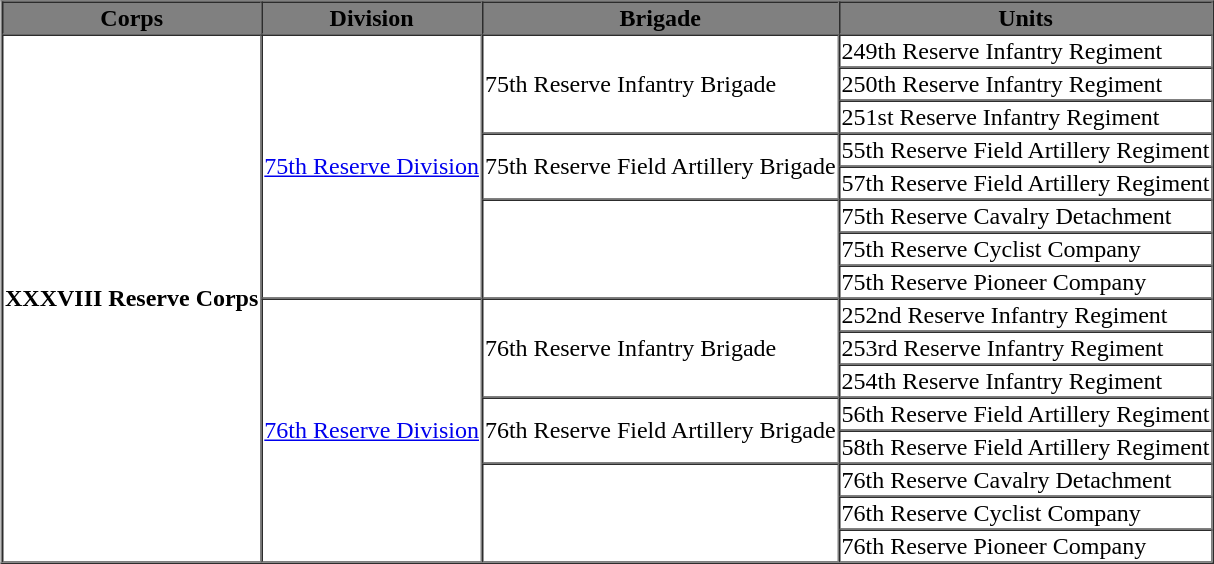<table style="float: right;" border="1" cellpadding="1" cellspacing="0" style="font-size: 100%; border: gray solid 1px; border-collapse: collapse; text-align: center;">
<tr style="background-color:grey; color:black;">
<th>Corps</th>
<th>Division</th>
<th>Brigade</th>
<th>Units</th>
</tr>
<tr>
<td ROWSPAN=16><strong>XXXVIII Reserve Corps</strong></td>
<td ROWSPAN=8><a href='#'>75th Reserve Division</a></td>
<td ROWSPAN=3>75th Reserve Infantry Brigade</td>
<td>249th Reserve Infantry Regiment</td>
</tr>
<tr>
<td>250th Reserve Infantry Regiment</td>
</tr>
<tr>
<td>251st Reserve Infantry Regiment</td>
</tr>
<tr>
<td ROWSPAN=2>75th Reserve Field Artillery Brigade</td>
<td>55th Reserve Field Artillery Regiment</td>
</tr>
<tr>
<td>57th Reserve Field Artillery Regiment</td>
</tr>
<tr>
<td ROWSPAN=3></td>
<td>75th Reserve Cavalry Detachment</td>
</tr>
<tr>
<td>75th Reserve Cyclist Company</td>
</tr>
<tr>
<td>75th Reserve Pioneer Company</td>
</tr>
<tr>
<td ROWSPAN=8><a href='#'>76th Reserve Division</a></td>
<td ROWSPAN=3>76th Reserve Infantry Brigade</td>
<td>252nd Reserve Infantry Regiment</td>
</tr>
<tr>
<td>253rd Reserve Infantry Regiment</td>
</tr>
<tr>
<td>254th Reserve Infantry Regiment</td>
</tr>
<tr>
<td ROWSPAN=2>76th Reserve Field Artillery Brigade</td>
<td>56th Reserve Field Artillery Regiment</td>
</tr>
<tr>
<td>58th Reserve Field Artillery Regiment</td>
</tr>
<tr>
<td ROWSPAN=3></td>
<td>76th Reserve Cavalry Detachment</td>
</tr>
<tr>
<td>76th Reserve Cyclist Company</td>
</tr>
<tr>
<td>76th Reserve Pioneer Company</td>
</tr>
<tr>
</tr>
</table>
